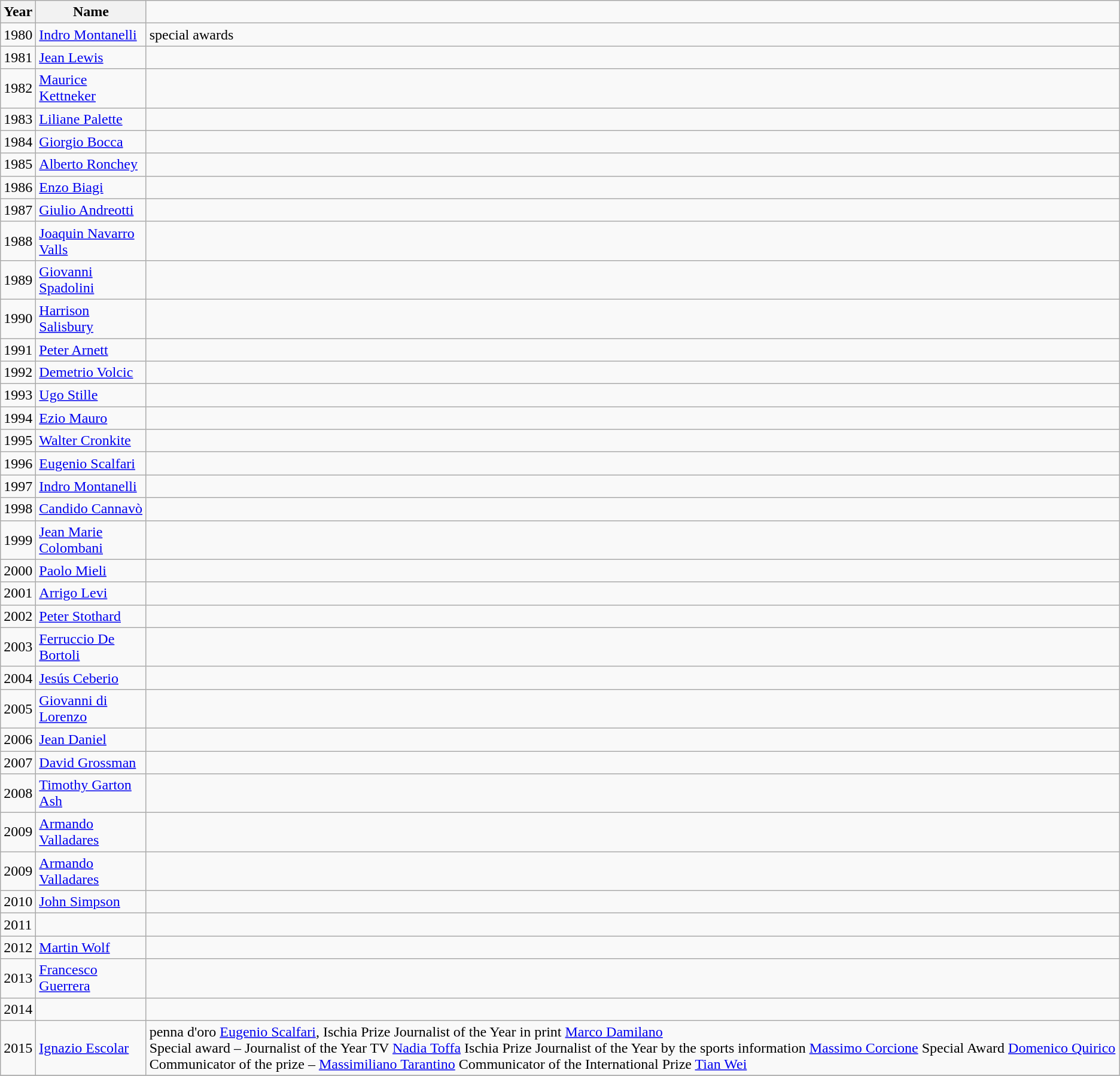<table class="wikitable">
<tr>
<th>Year</th>
<th>Name</th>
</tr>
<tr>
<td>1980</td>
<td><a href='#'>Indro Montanelli</a></td>
<td>special awards</td>
</tr>
<tr>
<td>1981</td>
<td><a href='#'>Jean Lewis</a></td>
<td></td>
</tr>
<tr>
<td>1982</td>
<td><a href='#'>Maurice Kettneker</a></td>
<td></td>
</tr>
<tr>
<td>1983</td>
<td><a href='#'>Liliane Palette</a></td>
<td></td>
</tr>
<tr>
<td>1984</td>
<td><a href='#'>Giorgio Bocca</a></td>
<td></td>
</tr>
<tr>
<td>1985</td>
<td><a href='#'>Alberto Ronchey</a></td>
<td></td>
</tr>
<tr>
<td>1986</td>
<td><a href='#'>Enzo Biagi</a></td>
<td></td>
</tr>
<tr>
<td>1987</td>
<td><a href='#'>Giulio Andreotti</a></td>
<td></td>
</tr>
<tr>
<td>1988</td>
<td><a href='#'>Joaquin Navarro Valls</a></td>
<td></td>
</tr>
<tr>
<td>1989</td>
<td><a href='#'>Giovanni Spadolini</a></td>
<td></td>
</tr>
<tr>
<td>1990</td>
<td><a href='#'>Harrison Salisbury</a></td>
<td></td>
</tr>
<tr>
<td>1991</td>
<td><a href='#'>Peter Arnett</a></td>
<td></td>
</tr>
<tr>
<td>1992</td>
<td><a href='#'>Demetrio Volcic</a></td>
<td></td>
</tr>
<tr>
<td>1993</td>
<td><a href='#'>Ugo Stille</a></td>
<td></td>
</tr>
<tr>
<td>1994</td>
<td><a href='#'>Ezio Mauro</a></td>
<td></td>
</tr>
<tr>
<td>1995</td>
<td><a href='#'>Walter Cronkite</a></td>
<td></td>
</tr>
<tr>
<td>1996</td>
<td><a href='#'>Eugenio Scalfari</a></td>
<td></td>
</tr>
<tr>
<td>1997</td>
<td><a href='#'>Indro Montanelli</a></td>
<td></td>
</tr>
<tr>
<td>1998</td>
<td><a href='#'>Candido Cannavò</a></td>
<td></td>
</tr>
<tr>
<td>1999</td>
<td><a href='#'>Jean Marie Colombani</a></td>
<td></td>
</tr>
<tr>
<td>2000</td>
<td><a href='#'>Paolo Mieli</a></td>
<td></td>
</tr>
<tr>
<td>2001</td>
<td><a href='#'>Arrigo Levi</a></td>
<td></td>
</tr>
<tr>
<td>2002</td>
<td><a href='#'>Peter Stothard</a></td>
<td></td>
</tr>
<tr>
<td>2003</td>
<td><a href='#'>Ferruccio De Bortoli</a></td>
<td></td>
</tr>
<tr>
<td>2004</td>
<td><a href='#'>Jesús Ceberio</a></td>
<td></td>
</tr>
<tr>
<td>2005</td>
<td><a href='#'>Giovanni di Lorenzo</a></td>
<td></td>
</tr>
<tr>
<td>2006</td>
<td><a href='#'>Jean Daniel</a></td>
<td></td>
</tr>
<tr>
<td>2007</td>
<td><a href='#'>David Grossman</a></td>
<td></td>
</tr>
<tr>
<td>2008</td>
<td><a href='#'>Timothy Garton Ash</a></td>
<td></td>
</tr>
<tr>
<td>2009</td>
<td><a href='#'>Armando Valladares</a></td>
<td></td>
</tr>
<tr>
<td>2009</td>
<td><a href='#'>Armando Valladares</a></td>
<td></td>
</tr>
<tr>
<td>2010</td>
<td><a href='#'>John Simpson</a></td>
<td></td>
</tr>
<tr>
<td>2011</td>
<td></td>
<td></td>
</tr>
<tr>
<td>2012</td>
<td><a href='#'>Martin Wolf</a></td>
<td></td>
</tr>
<tr>
<td>2013</td>
<td><a href='#'>Francesco Guerrera</a></td>
<td></td>
</tr>
<tr>
<td>2014</td>
<td></td>
<td></td>
</tr>
<tr>
<td>2015</td>
<td><a href='#'>Ignazio Escolar</a></td>
<td>penna d'oro <a href='#'>Eugenio Scalfari</a>, Ischia Prize Journalist of the Year in print <a href='#'>Marco Damilano</a><br>Special award – Journalist of the Year TV <a href='#'>Nadia Toffa</a>
Ischia Prize Journalist of the Year by the sports information <a href='#'>Massimo Corcione</a>
Special Award <a href='#'>Domenico Quirico</a>
Communicator of the prize – <a href='#'>Massimiliano Tarantino</a>
Communicator of the International Prize <a href='#'>Tian Wei</a></td>
</tr>
<tr>
</tr>
</table>
